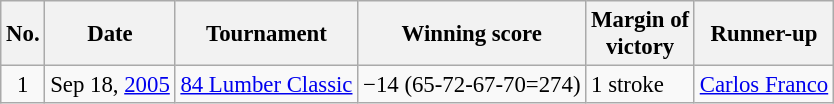<table class="wikitable" style="font-size:95%;">
<tr>
<th>No.</th>
<th>Date</th>
<th>Tournament</th>
<th>Winning score</th>
<th>Margin of<br>victory</th>
<th>Runner-up</th>
</tr>
<tr>
<td align=center>1</td>
<td align=right>Sep 18, <a href='#'>2005</a></td>
<td><a href='#'>84 Lumber Classic</a></td>
<td>−14 (65-72-67-70=274)</td>
<td>1 stroke</td>
<td> <a href='#'>Carlos Franco</a></td>
</tr>
</table>
